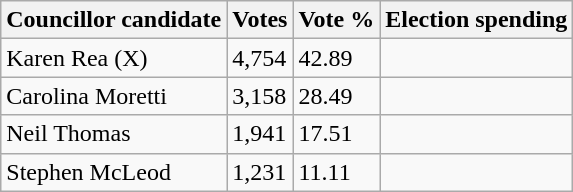<table class="wikitable">
<tr>
<th>Councillor candidate</th>
<th>Votes</th>
<th>Vote %</th>
<th>Election spending</th>
</tr>
<tr>
<td>Karen Rea (X)</td>
<td>4,754</td>
<td>42.89</td>
<td></td>
</tr>
<tr>
<td>Carolina Moretti</td>
<td>3,158</td>
<td>28.49</td>
<td></td>
</tr>
<tr>
<td>Neil Thomas</td>
<td>1,941</td>
<td>17.51</td>
<td></td>
</tr>
<tr>
<td>Stephen McLeod</td>
<td>1,231</td>
<td>11.11</td>
<td></td>
</tr>
</table>
